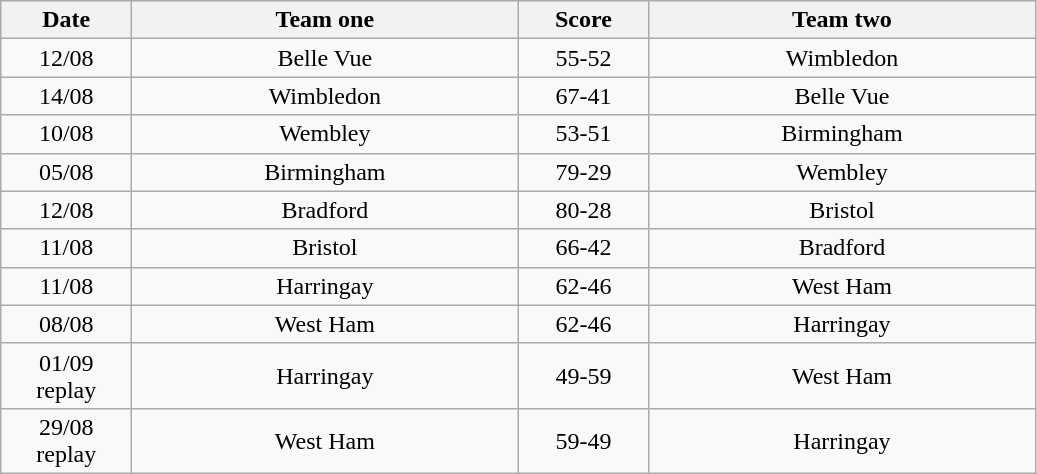<table class="wikitable" style="text-align: center">
<tr>
<th width=80>Date</th>
<th width=250>Team one</th>
<th width=80>Score</th>
<th width=250>Team two</th>
</tr>
<tr>
<td>12/08</td>
<td>Belle Vue</td>
<td>55-52</td>
<td>Wimbledon</td>
</tr>
<tr>
<td>14/08</td>
<td>Wimbledon</td>
<td>67-41</td>
<td>Belle Vue</td>
</tr>
<tr>
<td>10/08</td>
<td>Wembley</td>
<td>53-51</td>
<td>Birmingham</td>
</tr>
<tr>
<td>05/08</td>
<td>Birmingham</td>
<td>79-29</td>
<td>Wembley</td>
</tr>
<tr>
<td>12/08</td>
<td>Bradford</td>
<td>80-28</td>
<td>Bristol</td>
</tr>
<tr>
<td>11/08</td>
<td>Bristol</td>
<td>66-42</td>
<td>Bradford</td>
</tr>
<tr>
<td>11/08</td>
<td>Harringay</td>
<td>62-46</td>
<td>West Ham</td>
</tr>
<tr>
<td>08/08</td>
<td>West Ham</td>
<td>62-46</td>
<td>Harringay</td>
</tr>
<tr>
<td>01/09 <br>replay</td>
<td>Harringay</td>
<td>49-59</td>
<td>West Ham</td>
</tr>
<tr>
<td>29/08 <br> replay</td>
<td>West Ham</td>
<td>59-49</td>
<td>Harringay</td>
</tr>
</table>
